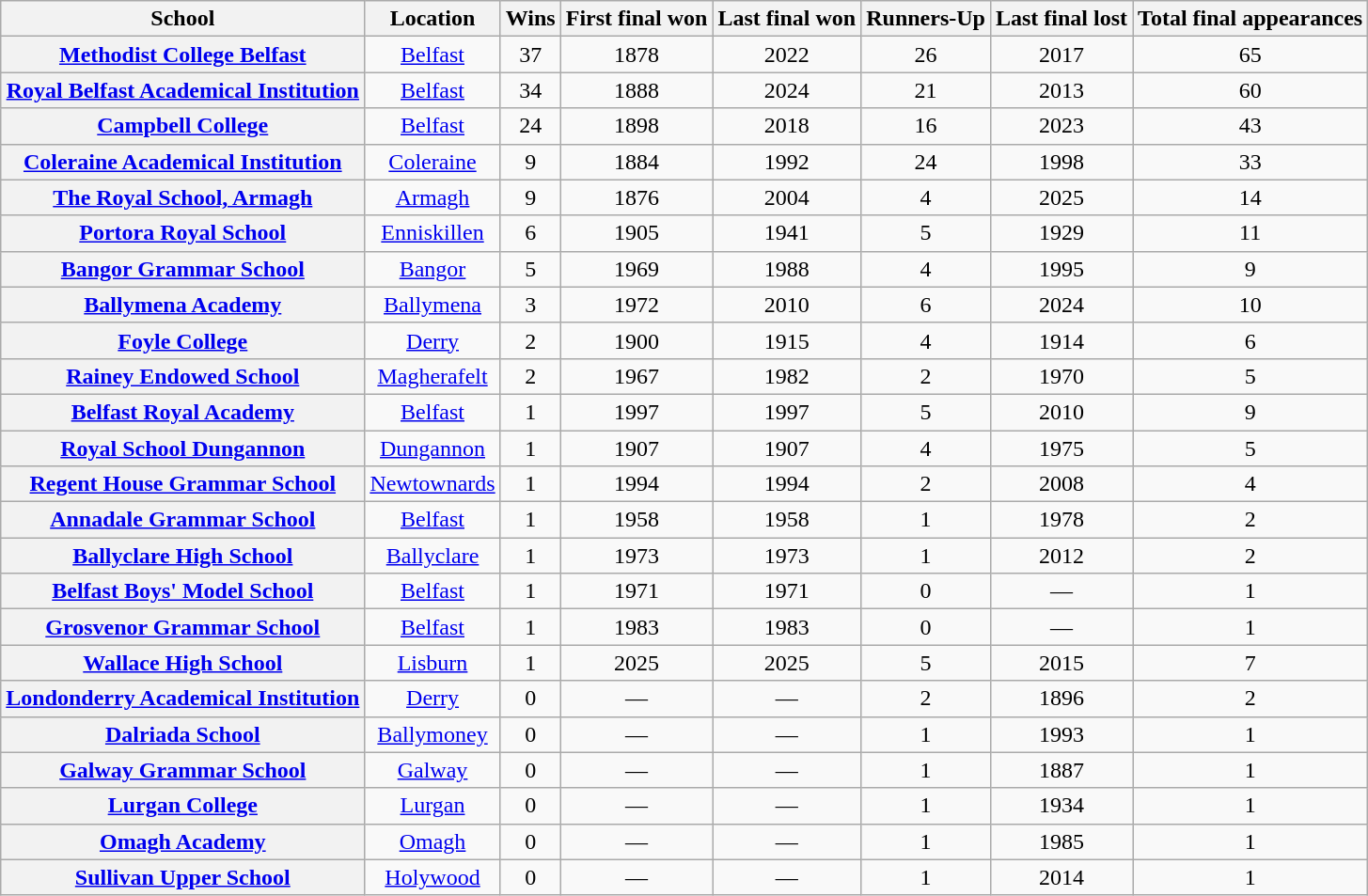<table class="wikitable sortable plainrowheaders" style="text-align:center">
<tr>
<th scope="col">School</th>
<th scope="col">Location</th>
<th scope="col">Wins</th>
<th scope="col">First final won</th>
<th scope="col">Last final won</th>
<th scope="col">Runners-Up</th>
<th scope="col">Last final lost</th>
<th scope="col">Total final appearances</th>
</tr>
<tr>
<th scope="row"><a href='#'>Methodist College Belfast</a></th>
<td><a href='#'>Belfast</a></td>
<td>37</td>
<td>1878</td>
<td>2022</td>
<td>26</td>
<td>2017</td>
<td>65</td>
</tr>
<tr>
<th scope="row"><a href='#'>Royal Belfast Academical Institution</a></th>
<td><a href='#'>Belfast</a></td>
<td>34</td>
<td>1888</td>
<td>2024</td>
<td>21</td>
<td>2013</td>
<td>60</td>
</tr>
<tr>
<th scope="row"><a href='#'>Campbell College</a></th>
<td><a href='#'>Belfast</a></td>
<td>24</td>
<td>1898</td>
<td>2018</td>
<td>16</td>
<td>2023</td>
<td>43</td>
</tr>
<tr>
<th scope="row"><a href='#'>Coleraine Academical Institution</a></th>
<td><a href='#'>Coleraine</a></td>
<td>9</td>
<td>1884</td>
<td>1992</td>
<td>24</td>
<td>1998</td>
<td>33</td>
</tr>
<tr>
<th scope="row"><a href='#'>The Royal School, Armagh</a></th>
<td><a href='#'>Armagh</a></td>
<td>9</td>
<td>1876</td>
<td>2004</td>
<td>4</td>
<td>2025</td>
<td>14</td>
</tr>
<tr>
<th scope="row"><a href='#'>Portora Royal School</a></th>
<td><a href='#'>Enniskillen</a></td>
<td>6</td>
<td>1905</td>
<td>1941</td>
<td>5</td>
<td>1929</td>
<td>11</td>
</tr>
<tr>
<th scope="row"><a href='#'>Bangor Grammar School</a></th>
<td><a href='#'>Bangor</a></td>
<td>5</td>
<td>1969</td>
<td>1988</td>
<td>4</td>
<td>1995</td>
<td>9</td>
</tr>
<tr>
<th scope="row"><a href='#'>Ballymena Academy</a></th>
<td><a href='#'>Ballymena</a></td>
<td>3</td>
<td>1972</td>
<td>2010</td>
<td>6</td>
<td>2024</td>
<td>10</td>
</tr>
<tr>
<th scope="row"><a href='#'>Foyle College</a></th>
<td><a href='#'>Derry</a></td>
<td>2</td>
<td>1900</td>
<td>1915</td>
<td>4</td>
<td>1914</td>
<td>6</td>
</tr>
<tr>
<th scope="row"><a href='#'>Rainey Endowed School</a></th>
<td><a href='#'>Magherafelt</a></td>
<td>2</td>
<td>1967</td>
<td>1982</td>
<td>2</td>
<td>1970</td>
<td>5</td>
</tr>
<tr>
<th scope="row"><a href='#'>Belfast Royal Academy</a></th>
<td><a href='#'>Belfast</a></td>
<td>1</td>
<td>1997</td>
<td>1997</td>
<td>5</td>
<td>2010</td>
<td>9</td>
</tr>
<tr>
<th scope="row"><a href='#'>Royal School Dungannon</a></th>
<td><a href='#'>Dungannon</a></td>
<td>1</td>
<td>1907</td>
<td>1907</td>
<td>4</td>
<td>1975</td>
<td>5</td>
</tr>
<tr>
<th scope="row"><a href='#'>Regent House Grammar School</a></th>
<td><a href='#'>Newtownards</a></td>
<td>1</td>
<td>1994</td>
<td>1994</td>
<td>2</td>
<td>2008</td>
<td>4</td>
</tr>
<tr>
<th scope="row"><a href='#'>Annadale Grammar School</a></th>
<td><a href='#'>Belfast</a></td>
<td>1</td>
<td>1958</td>
<td>1958</td>
<td>1</td>
<td>1978</td>
<td>2</td>
</tr>
<tr>
<th scope="row"><a href='#'>Ballyclare High School</a></th>
<td><a href='#'>Ballyclare</a></td>
<td>1</td>
<td>1973</td>
<td>1973</td>
<td>1</td>
<td>2012</td>
<td>2</td>
</tr>
<tr>
<th scope="row"><a href='#'>Belfast Boys' Model School</a></th>
<td><a href='#'>Belfast</a></td>
<td>1</td>
<td>1971</td>
<td>1971</td>
<td>0</td>
<td>—</td>
<td>1</td>
</tr>
<tr>
<th scope="row"><a href='#'>Grosvenor Grammar School</a></th>
<td><a href='#'>Belfast</a></td>
<td>1</td>
<td>1983</td>
<td>1983</td>
<td>0</td>
<td>—</td>
<td>1</td>
</tr>
<tr>
<th scope="row"><a href='#'>Wallace High School</a></th>
<td><a href='#'>Lisburn</a></td>
<td>1</td>
<td>2025</td>
<td>2025</td>
<td>5</td>
<td>2015</td>
<td>7</td>
</tr>
<tr>
<th scope="row"><a href='#'>Londonderry Academical Institution</a></th>
<td><a href='#'>Derry</a></td>
<td>0</td>
<td>—</td>
<td>—</td>
<td>2</td>
<td>1896</td>
<td>2</td>
</tr>
<tr>
<th scope="row"><a href='#'>Dalriada School</a></th>
<td><a href='#'>Ballymoney</a></td>
<td>0</td>
<td>—</td>
<td>—</td>
<td>1</td>
<td>1993</td>
<td>1</td>
</tr>
<tr>
<th scope="row"><a href='#'>Galway Grammar School</a></th>
<td><a href='#'>Galway</a></td>
<td>0</td>
<td>—</td>
<td>—</td>
<td>1</td>
<td>1887</td>
<td>1</td>
</tr>
<tr>
<th scope="row"><a href='#'>Lurgan College</a></th>
<td><a href='#'>Lurgan</a></td>
<td>0</td>
<td>—</td>
<td>—</td>
<td>1</td>
<td>1934</td>
<td>1</td>
</tr>
<tr>
<th scope="row"><a href='#'>Omagh Academy</a></th>
<td><a href='#'>Omagh</a></td>
<td>0</td>
<td>—</td>
<td>—</td>
<td>1</td>
<td>1985</td>
<td>1</td>
</tr>
<tr>
<th scope="row"><a href='#'>Sullivan Upper School</a></th>
<td><a href='#'>Holywood</a></td>
<td>0</td>
<td>—</td>
<td>—</td>
<td>1</td>
<td>2014</td>
<td>1</td>
</tr>
</table>
